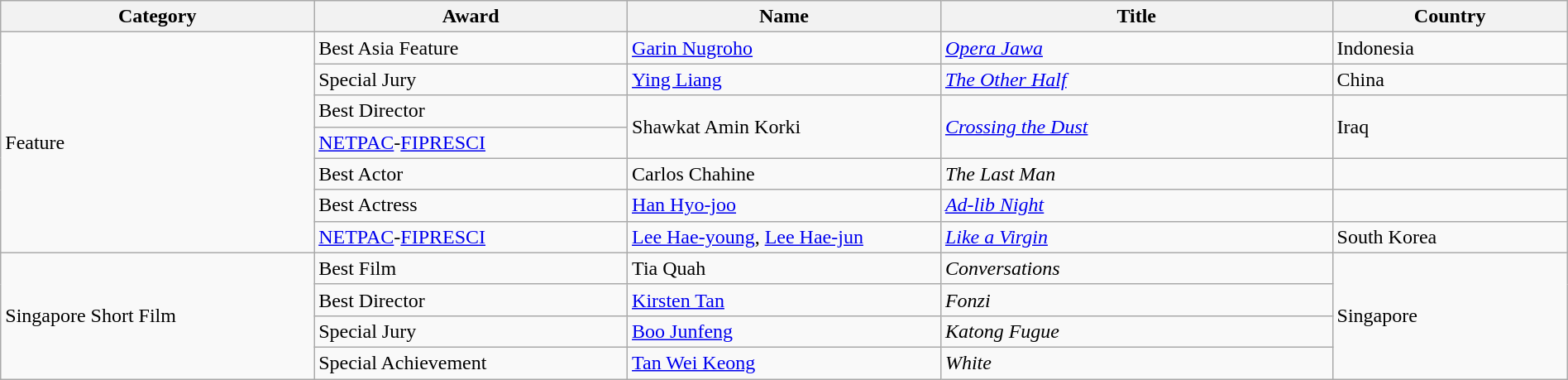<table class="wikitable" width="100%">
<tr>
<th width="20%" scope="col">Category</th>
<th width="20%" scope="col">Award</th>
<th width="20%" scope="col">Name</th>
<th width="25%" scope="col">Title</th>
<th width="15%" scope="col">Country</th>
</tr>
<tr>
<td rowspan="7">Feature</td>
<td>Best Asia Feature</td>
<td><a href='#'>Garin Nugroho</a></td>
<td><em><a href='#'>Opera Jawa</a></em></td>
<td>Indonesia</td>
</tr>
<tr>
<td>Special Jury</td>
<td><a href='#'>Ying Liang</a></td>
<td><em><a href='#'>The Other Half</a></em></td>
<td>China</td>
</tr>
<tr>
<td>Best Director</td>
<td rowspan="2">Shawkat Amin Korki</td>
<td rowspan="2"><em><a href='#'>Crossing the Dust</a></em></td>
<td rowspan="2">Iraq</td>
</tr>
<tr>
<td><a href='#'>NETPAC</a>-<a href='#'>FIPRESCI</a></td>
</tr>
<tr>
<td>Best Actor</td>
<td>Carlos Chahine</td>
<td><em>The Last Man</em></td>
<td></td>
</tr>
<tr>
<td>Best Actress</td>
<td><a href='#'>Han Hyo-joo</a></td>
<td><em><a href='#'>Ad-lib Night</a></em></td>
<td></td>
</tr>
<tr>
<td><a href='#'>NETPAC</a>-<a href='#'>FIPRESCI</a></td>
<td><a href='#'>Lee Hae-young</a>, <a href='#'>Lee Hae-jun</a></td>
<td><em><a href='#'>Like a Virgin</a></em></td>
<td>South Korea</td>
</tr>
<tr>
<td rowspan="4">Singapore Short Film</td>
<td>Best Film</td>
<td>Tia Quah</td>
<td><em>Conversations</em></td>
<td rowspan="4">Singapore</td>
</tr>
<tr>
<td>Best Director</td>
<td><a href='#'>Kirsten Tan</a></td>
<td><em>Fonzi</em></td>
</tr>
<tr>
<td>Special Jury</td>
<td><a href='#'>Boo Junfeng</a></td>
<td><em>Katong Fugue</em></td>
</tr>
<tr>
<td>Special Achievement</td>
<td><a href='#'>Tan Wei Keong</a></td>
<td><em>White</em></td>
</tr>
</table>
